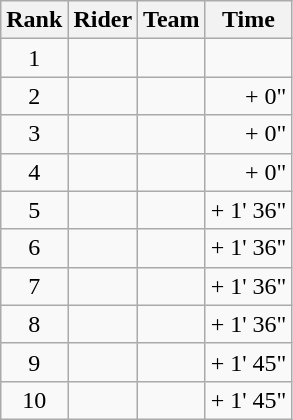<table class="wikitable">
<tr>
<th scope="col">Rank</th>
<th scope="col">Rider</th>
<th scope="col">Team</th>
<th scope="col">Time</th>
</tr>
<tr>
<td style="text-align:center;">1</td>
<td></td>
<td></td>
<td style="text-align:right;"></td>
</tr>
<tr>
<td style="text-align:center;">2</td>
<td></td>
<td></td>
<td style="text-align:right;">+ 0"</td>
</tr>
<tr>
<td style="text-align:center;">3</td>
<td></td>
<td></td>
<td style="text-align:right;">+ 0"</td>
</tr>
<tr>
<td style="text-align:center;">4</td>
<td></td>
<td></td>
<td style="text-align:right;">+ 0"</td>
</tr>
<tr>
<td style="text-align:center;">5</td>
<td></td>
<td></td>
<td style="text-align:right;">+ 1' 36"</td>
</tr>
<tr>
<td style="text-align:center;">6</td>
<td></td>
<td></td>
<td style="text-align:right;">+ 1' 36"</td>
</tr>
<tr>
<td style="text-align:center;">7</td>
<td></td>
<td></td>
<td style="text-align:right;">+ 1' 36"</td>
</tr>
<tr>
<td style="text-align:center;">8</td>
<td></td>
<td></td>
<td style="text-align:right;">+ 1' 36"</td>
</tr>
<tr>
<td style="text-align:center;">9</td>
<td></td>
<td></td>
<td style="text-align:right;">+ 1' 45"</td>
</tr>
<tr>
<td style="text-align:center;">10</td>
<td></td>
<td></td>
<td style="text-align:right;">+ 1' 45"</td>
</tr>
</table>
